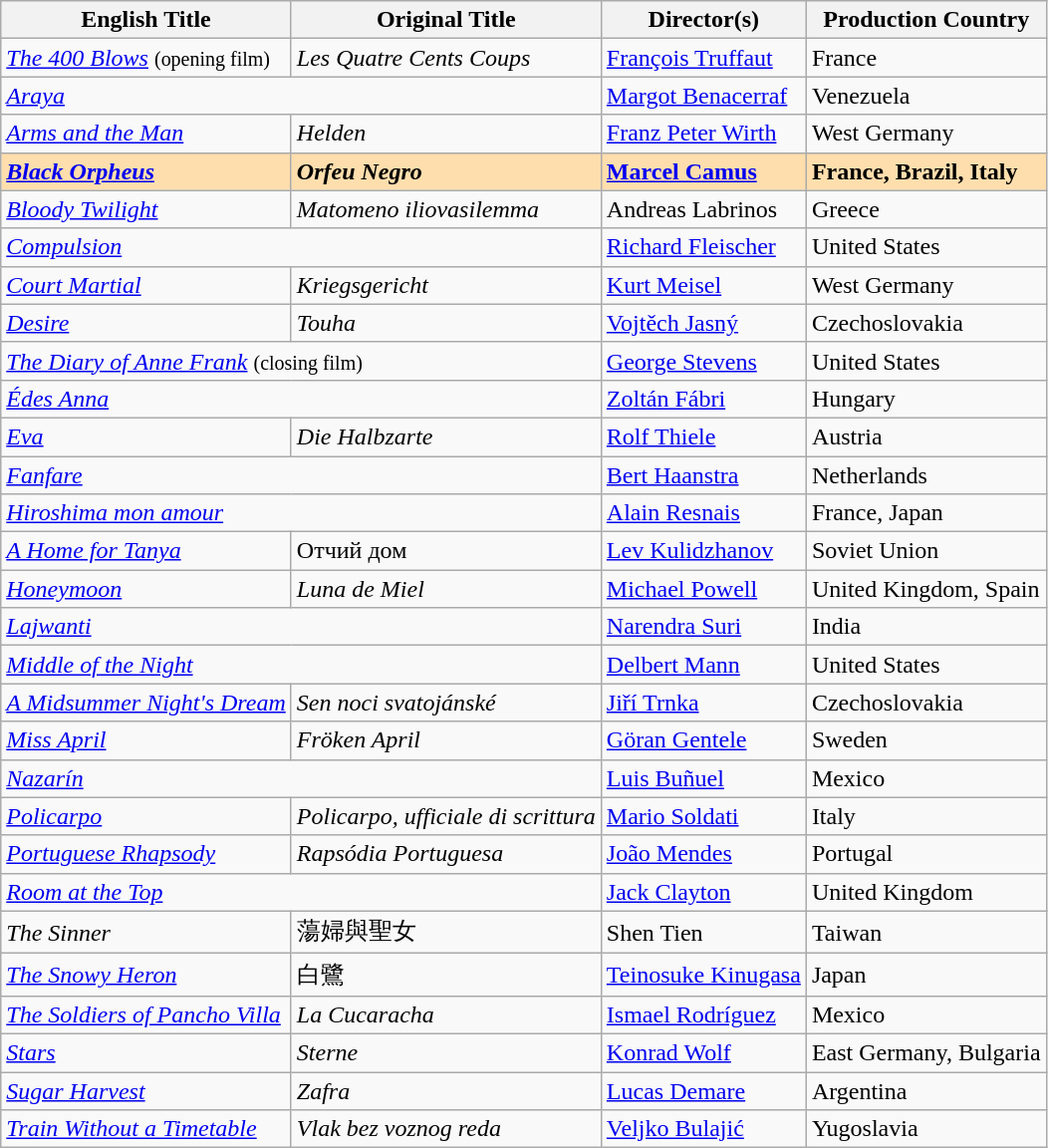<table class="wikitable">
<tr>
<th>English Title</th>
<th>Original Title</th>
<th>Director(s)</th>
<th>Production Country</th>
</tr>
<tr>
<td><em><a href='#'>The 400 Blows</a></em> <small>(opening film)</small></td>
<td><em>Les Quatre Cents Coups</em></td>
<td><a href='#'>François Truffaut</a></td>
<td>France</td>
</tr>
<tr>
<td colspan="2"><em><a href='#'>Araya</a></em></td>
<td><a href='#'>Margot Benacerraf</a></td>
<td>Venezuela</td>
</tr>
<tr>
<td><em><a href='#'>Arms and the Man</a></em></td>
<td><em>Helden</em></td>
<td><a href='#'>Franz Peter Wirth</a></td>
<td>West Germany</td>
</tr>
<tr style="background:#FFDEAD;">
<td><strong><em><a href='#'>Black Orpheus</a></em></strong></td>
<td><strong><em>Orfeu Negro</em></strong></td>
<td><strong><a href='#'>Marcel Camus</a></strong></td>
<td><strong>France, Brazil, Italy</strong></td>
</tr>
<tr>
<td><em><a href='#'>Bloody Twilight</a></em></td>
<td><em>Matomeno iliovasilemma</em></td>
<td>Andreas Labrinos</td>
<td>Greece</td>
</tr>
<tr>
<td colspan="2"><em><a href='#'>Compulsion</a></em></td>
<td><a href='#'>Richard Fleischer</a></td>
<td>United States</td>
</tr>
<tr>
<td><em><a href='#'>Court Martial</a></em></td>
<td><em>Kriegsgericht</em></td>
<td><a href='#'>Kurt Meisel</a></td>
<td>West Germany</td>
</tr>
<tr>
<td><em><a href='#'>Desire</a></em></td>
<td><em>Touha</em></td>
<td><a href='#'>Vojtěch Jasný</a></td>
<td>Czechoslovakia</td>
</tr>
<tr>
<td colspan="2"><em><a href='#'>The Diary of Anne Frank</a></em> <small>(closing film)</small></td>
<td><a href='#'>George Stevens</a></td>
<td>United States</td>
</tr>
<tr>
<td colspan="2"><em><a href='#'>Édes Anna</a></em></td>
<td><a href='#'>Zoltán Fábri</a></td>
<td>Hungary</td>
</tr>
<tr>
<td><em><a href='#'>Eva</a></em></td>
<td><em>Die Halbzarte</em></td>
<td><a href='#'>Rolf Thiele</a></td>
<td>Austria</td>
</tr>
<tr>
<td colspan="2"><em><a href='#'>Fanfare</a></em></td>
<td><a href='#'>Bert Haanstra</a></td>
<td>Netherlands</td>
</tr>
<tr>
<td colspan="2"><em><a href='#'>Hiroshima mon amour</a></em></td>
<td><a href='#'>Alain Resnais</a></td>
<td>France, Japan</td>
</tr>
<tr>
<td><em><a href='#'>A Home for Tanya</a></em></td>
<td>Отчий дом</td>
<td><a href='#'>Lev Kulidzhanov</a></td>
<td>Soviet Union</td>
</tr>
<tr>
<td><em><a href='#'>Honeymoon</a></em></td>
<td><em>Luna de Miel</em></td>
<td><a href='#'>Michael Powell</a></td>
<td>United Kingdom, Spain</td>
</tr>
<tr>
<td colspan="2"><em><a href='#'>Lajwanti</a></em></td>
<td><a href='#'>Narendra Suri</a></td>
<td>India</td>
</tr>
<tr>
<td colspan="2"><em><a href='#'>Middle of the Night</a></em></td>
<td><a href='#'>Delbert Mann</a></td>
<td>United States</td>
</tr>
<tr>
<td><em><a href='#'>A Midsummer Night's Dream</a></em></td>
<td><em>Sen noci svatojánské</em></td>
<td><a href='#'>Jiří Trnka</a></td>
<td>Czechoslovakia</td>
</tr>
<tr>
<td><em><a href='#'>Miss April</a></em></td>
<td><em>Fröken April</em></td>
<td><a href='#'>Göran Gentele</a></td>
<td>Sweden</td>
</tr>
<tr>
<td colspan="2"><em><a href='#'>Nazarín</a></em></td>
<td><a href='#'>Luis Buñuel</a></td>
<td>Mexico</td>
</tr>
<tr>
<td><em><a href='#'>Policarpo</a></em></td>
<td><em>Policarpo, ufficiale di scrittura</em></td>
<td><a href='#'>Mario Soldati</a></td>
<td>Italy</td>
</tr>
<tr>
<td><em><a href='#'>Portuguese Rhapsody</a></em></td>
<td><em>Rapsódia Portuguesa</em></td>
<td><a href='#'>João Mendes</a></td>
<td>Portugal</td>
</tr>
<tr>
<td colspan="2"><em><a href='#'>Room at the Top</a></em></td>
<td><a href='#'>Jack Clayton</a></td>
<td>United Kingdom</td>
</tr>
<tr>
<td><em>The Sinner</em></td>
<td>蕩婦與聖女</td>
<td>Shen Tien</td>
<td>Taiwan</td>
</tr>
<tr>
<td><em><a href='#'>The Snowy Heron</a></em></td>
<td>白鷺</td>
<td><a href='#'>Teinosuke Kinugasa</a></td>
<td>Japan</td>
</tr>
<tr>
<td><em><a href='#'>The Soldiers of Pancho Villa</a></em></td>
<td><em>La Cucaracha</em></td>
<td><a href='#'>Ismael Rodríguez</a></td>
<td>Mexico</td>
</tr>
<tr>
<td><em><a href='#'>Stars</a></em></td>
<td><em>Sterne</em></td>
<td><a href='#'>Konrad Wolf</a></td>
<td>East Germany, Bulgaria</td>
</tr>
<tr>
<td><em><a href='#'>Sugar Harvest</a></em></td>
<td><em>Zafra</em></td>
<td><a href='#'>Lucas Demare</a></td>
<td>Argentina</td>
</tr>
<tr>
<td><em><a href='#'>Train Without a Timetable</a></em></td>
<td><em>Vlak bez voznog reda</em></td>
<td><a href='#'>Veljko Bulajić</a></td>
<td>Yugoslavia</td>
</tr>
</table>
